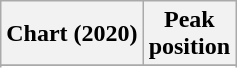<table class="wikitable sortable plainrowheaders" style="text-align:center;">
<tr>
<th>Chart (2020)</th>
<th>Peak<br>position</th>
</tr>
<tr>
</tr>
<tr>
</tr>
<tr>
</tr>
</table>
